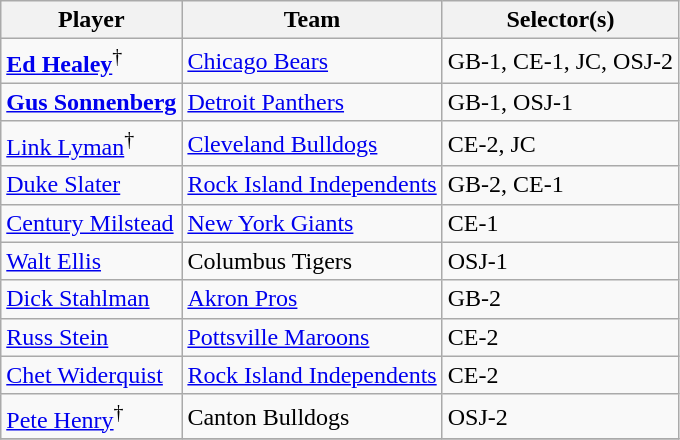<table class="wikitable" style="text-align:left;">
<tr>
<th>Player</th>
<th>Team</th>
<th>Selector(s)</th>
</tr>
<tr>
<td><strong><a href='#'>Ed Healey</a></strong><sup>†</sup></td>
<td><a href='#'>Chicago Bears</a></td>
<td>GB-1, CE-1, JC, OSJ-2</td>
</tr>
<tr>
<td><strong><a href='#'>Gus Sonnenberg</a></strong></td>
<td><a href='#'>Detroit Panthers</a></td>
<td>GB-1, OSJ-1</td>
</tr>
<tr>
<td><a href='#'>Link Lyman</a><sup>†</sup></td>
<td><a href='#'>Cleveland Bulldogs</a></td>
<td>CE-2, JC</td>
</tr>
<tr>
<td><a href='#'>Duke Slater</a></td>
<td><a href='#'>Rock Island Independents</a></td>
<td>GB-2, CE-1</td>
</tr>
<tr>
<td><a href='#'>Century Milstead</a></td>
<td><a href='#'>New York Giants</a></td>
<td>CE-1</td>
</tr>
<tr>
<td><a href='#'>Walt Ellis</a></td>
<td>Columbus Tigers</td>
<td>OSJ-1</td>
</tr>
<tr>
<td><a href='#'>Dick Stahlman</a></td>
<td><a href='#'>Akron Pros</a></td>
<td>GB-2</td>
</tr>
<tr>
<td><a href='#'>Russ Stein</a></td>
<td><a href='#'>Pottsville Maroons</a></td>
<td>CE-2</td>
</tr>
<tr>
<td><a href='#'>Chet Widerquist</a></td>
<td><a href='#'>Rock Island Independents</a></td>
<td>CE-2</td>
</tr>
<tr>
<td><a href='#'>Pete Henry</a><sup>†</sup></td>
<td>Canton Bulldogs</td>
<td>OSJ-2</td>
</tr>
<tr>
</tr>
</table>
